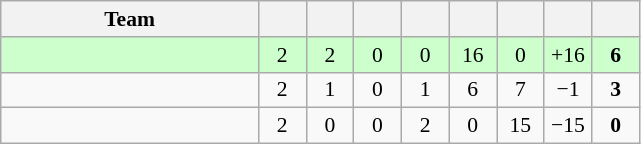<table class="wikitable" style="text-align: center; font-size: 90%;">
<tr>
<th width=165>Team</th>
<th width=25></th>
<th width=25></th>
<th width=25></th>
<th width=25></th>
<th width=25></th>
<th width=25></th>
<th width=25></th>
<th width=25></th>
</tr>
<tr style="background:#ccffcc">
<td style="text-align:left;"></td>
<td>2</td>
<td>2</td>
<td>0</td>
<td>0</td>
<td>16</td>
<td>0</td>
<td>+16</td>
<td><strong>6</strong></td>
</tr>
<tr>
<td style="text-align:left;"></td>
<td>2</td>
<td>1</td>
<td>0</td>
<td>1</td>
<td>6</td>
<td>7</td>
<td>−1</td>
<td><strong>3</strong></td>
</tr>
<tr>
<td style="text-align:left;"></td>
<td>2</td>
<td>0</td>
<td>0</td>
<td>2</td>
<td>0</td>
<td>15</td>
<td>−15</td>
<td><strong>0</strong></td>
</tr>
</table>
